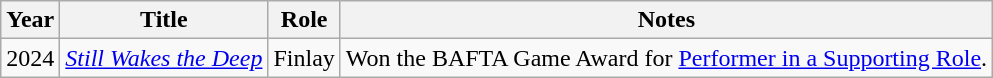<table class="wikitable sortable">
<tr>
<th>Year</th>
<th>Title</th>
<th>Role</th>
<th class="unsortable">Notes</th>
</tr>
<tr>
<td>2024</td>
<td><em><a href='#'>Still Wakes the Deep</a></em></td>
<td>Finlay</td>
<td>Won the BAFTA Game Award for <a href='#'>Performer in a Supporting Role</a>.</td>
</tr>
</table>
